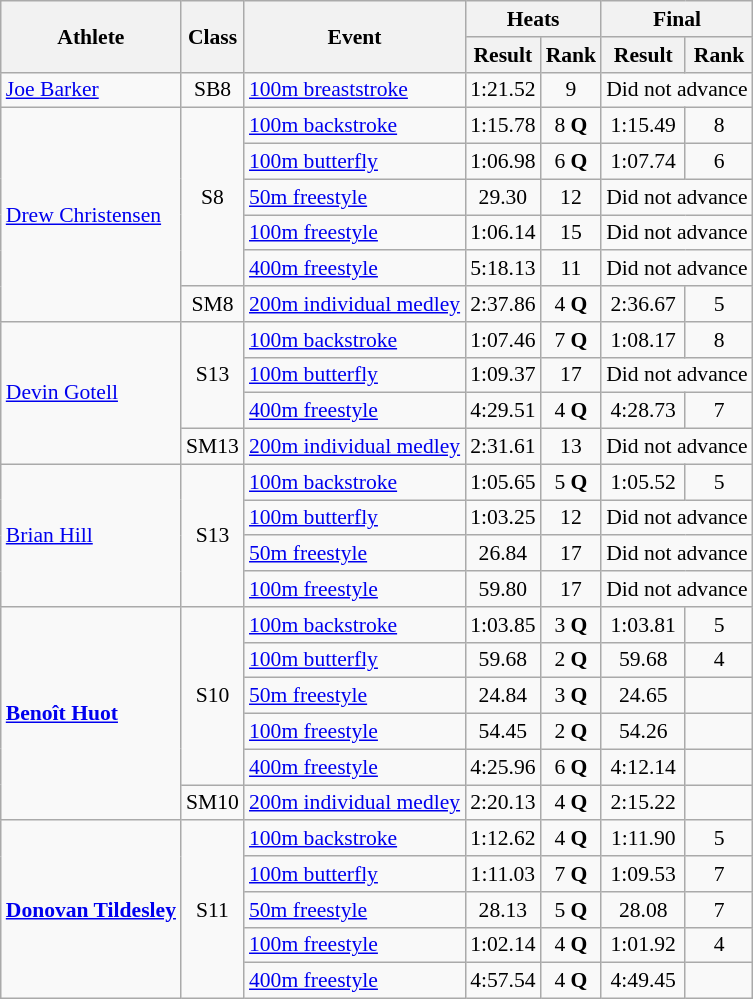<table class=wikitable style="font-size:90%">
<tr>
<th rowspan="2">Athlete</th>
<th rowspan="2">Class</th>
<th rowspan="2">Event</th>
<th colspan="2">Heats</th>
<th colspan="2">Final</th>
</tr>
<tr>
<th>Result</th>
<th>Rank</th>
<th>Result</th>
<th>Rank</th>
</tr>
<tr>
<td><a href='#'>Joe Barker</a></td>
<td style="text-align:center;">SB8</td>
<td><a href='#'>100m breaststroke</a></td>
<td style="text-align:center;">1:21.52</td>
<td style="text-align:center;">9</td>
<td style="text-align:center;" colspan="2">Did not advance</td>
</tr>
<tr>
<td rowspan="6"><a href='#'>Drew Christensen</a></td>
<td rowspan="5" style="text-align:center;">S8</td>
<td><a href='#'>100m backstroke</a></td>
<td style="text-align:center;">1:15.78</td>
<td style="text-align:center;">8 <strong>Q</strong></td>
<td style="text-align:center;">1:15.49</td>
<td style="text-align:center;">8</td>
</tr>
<tr>
<td><a href='#'>100m butterfly</a></td>
<td style="text-align:center;">1:06.98</td>
<td style="text-align:center;">6 <strong>Q</strong></td>
<td style="text-align:center;">1:07.74</td>
<td style="text-align:center;">6</td>
</tr>
<tr>
<td><a href='#'>50m freestyle</a></td>
<td style="text-align:center;">29.30</td>
<td style="text-align:center;">12</td>
<td style="text-align:center;" colspan="2">Did not advance</td>
</tr>
<tr>
<td><a href='#'>100m freestyle</a></td>
<td style="text-align:center;">1:06.14</td>
<td style="text-align:center;">15</td>
<td style="text-align:center;" colspan="2">Did not advance</td>
</tr>
<tr>
<td><a href='#'>400m freestyle</a></td>
<td style="text-align:center;">5:18.13</td>
<td style="text-align:center;">11</td>
<td style="text-align:center;" colspan="2">Did not advance</td>
</tr>
<tr>
<td style="text-align:center;">SM8</td>
<td><a href='#'>200m individual medley</a></td>
<td style="text-align:center;">2:37.86</td>
<td style="text-align:center;">4 <strong>Q</strong></td>
<td style="text-align:center;">2:36.67</td>
<td style="text-align:center;">5</td>
</tr>
<tr>
<td rowspan="4"><a href='#'>Devin Gotell</a></td>
<td rowspan="3" style="text-align:center;">S13</td>
<td><a href='#'>100m backstroke</a></td>
<td style="text-align:center;">1:07.46</td>
<td style="text-align:center;">7 <strong>Q</strong></td>
<td style="text-align:center;">1:08.17</td>
<td style="text-align:center;">8</td>
</tr>
<tr>
<td><a href='#'>100m butterfly</a></td>
<td style="text-align:center;">1:09.37</td>
<td style="text-align:center;">17</td>
<td style="text-align:center;" colspan="2">Did not advance</td>
</tr>
<tr>
<td><a href='#'>400m freestyle</a></td>
<td style="text-align:center;">4:29.51</td>
<td style="text-align:center;">4 <strong>Q</strong></td>
<td style="text-align:center;">4:28.73</td>
<td style="text-align:center;">7</td>
</tr>
<tr>
<td style="text-align:center;">SM13</td>
<td><a href='#'>200m individual medley</a></td>
<td style="text-align:center;">2:31.61</td>
<td style="text-align:center;">13</td>
<td style="text-align:center;" colspan="2">Did not advance</td>
</tr>
<tr>
<td rowspan="4"><a href='#'>Brian Hill</a></td>
<td rowspan="4" style="text-align:center;">S13</td>
<td><a href='#'>100m backstroke</a></td>
<td style="text-align:center;">1:05.65</td>
<td style="text-align:center;">5 <strong>Q</strong></td>
<td style="text-align:center;">1:05.52</td>
<td style="text-align:center;">5</td>
</tr>
<tr>
<td><a href='#'>100m butterfly</a></td>
<td style="text-align:center;">1:03.25</td>
<td style="text-align:center;">12</td>
<td style="text-align:center;" colspan="2">Did not advance</td>
</tr>
<tr>
<td><a href='#'>50m freestyle</a></td>
<td style="text-align:center;">26.84</td>
<td style="text-align:center;">17</td>
<td style="text-align:center;" colspan="2">Did not advance</td>
</tr>
<tr>
<td><a href='#'>100m freestyle</a></td>
<td style="text-align:center;">59.80</td>
<td style="text-align:center;">17</td>
<td style="text-align:center;" colspan="2">Did not advance</td>
</tr>
<tr>
<td rowspan="6"><strong><a href='#'>Benoît Huot</a></strong></td>
<td rowspan="5" style="text-align:center;">S10</td>
<td><a href='#'>100m backstroke</a></td>
<td style="text-align:center;">1:03.85</td>
<td style="text-align:center;">3 <strong>Q</strong></td>
<td style="text-align:center;">1:03.81</td>
<td style="text-align:center;">5</td>
</tr>
<tr>
<td><a href='#'>100m butterfly</a></td>
<td style="text-align:center;">59.68</td>
<td style="text-align:center;">2 <strong>Q</strong></td>
<td style="text-align:center;">59.68</td>
<td style="text-align:center;">4</td>
</tr>
<tr>
<td><a href='#'>50m freestyle</a></td>
<td style="text-align:center;">24.84</td>
<td style="text-align:center;">3 <strong>Q</strong></td>
<td style="text-align:center;">24.65</td>
<td style="text-align:center;"></td>
</tr>
<tr>
<td><a href='#'>100m freestyle</a></td>
<td style="text-align:center;">54.45</td>
<td style="text-align:center;">2 <strong>Q</strong></td>
<td style="text-align:center;">54.26</td>
<td style="text-align:center;"></td>
</tr>
<tr>
<td><a href='#'>400m freestyle</a></td>
<td style="text-align:center;">4:25.96</td>
<td style="text-align:center;">6 <strong>Q</strong></td>
<td style="text-align:center;">4:12.14</td>
<td style="text-align:center;"></td>
</tr>
<tr>
<td style="text-align:center;">SM10</td>
<td><a href='#'>200m individual medley</a></td>
<td style="text-align:center;">2:20.13</td>
<td style="text-align:center;">4 <strong>Q</strong></td>
<td style="text-align:center;">2:15.22</td>
<td style="text-align:center;"></td>
</tr>
<tr>
<td rowspan="5"><strong><a href='#'>Donovan Tildesley</a></strong></td>
<td rowspan="5" style="text-align:center;">S11</td>
<td><a href='#'>100m backstroke</a></td>
<td style="text-align:center;">1:12.62</td>
<td style="text-align:center;">4 <strong>Q</strong></td>
<td style="text-align:center;">1:11.90</td>
<td style="text-align:center;">5</td>
</tr>
<tr>
<td><a href='#'>100m butterfly</a></td>
<td style="text-align:center;">1:11.03</td>
<td style="text-align:center;">7 <strong>Q</strong></td>
<td style="text-align:center;">1:09.53</td>
<td style="text-align:center;">7</td>
</tr>
<tr>
<td><a href='#'>50m freestyle</a></td>
<td style="text-align:center;">28.13</td>
<td style="text-align:center;">5 <strong>Q</strong></td>
<td style="text-align:center;">28.08</td>
<td style="text-align:center;">7</td>
</tr>
<tr>
<td><a href='#'>100m freestyle</a></td>
<td style="text-align:center;">1:02.14</td>
<td style="text-align:center;">4 <strong>Q</strong></td>
<td style="text-align:center;">1:01.92</td>
<td style="text-align:center;">4</td>
</tr>
<tr>
<td><a href='#'>400m freestyle</a></td>
<td style="text-align:center;">4:57.54</td>
<td style="text-align:center;">4 <strong>Q</strong></td>
<td style="text-align:center;">4:49.45</td>
<td style="text-align:center;"></td>
</tr>
</table>
